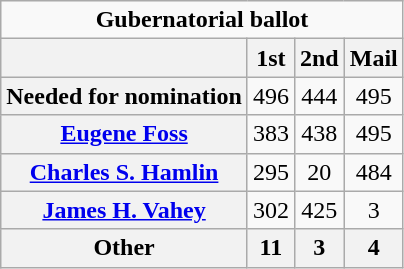<table class="wikitable" style="text-align:center">
<tr>
<td colspan="4"><strong>Gubernatorial ballot</strong></td>
</tr>
<tr>
<th></th>
<th>1st</th>
<th>2nd</th>
<th>Mail</th>
</tr>
<tr>
<th>Needed for nomination</th>
<td>496</td>
<td>444</td>
<td>495</td>
</tr>
<tr>
<th><a href='#'>Eugene Foss</a></th>
<td>383</td>
<td>438</td>
<td>495</td>
</tr>
<tr>
<th><a href='#'>Charles S. Hamlin</a></th>
<td>295</td>
<td>20</td>
<td>484</td>
</tr>
<tr>
<th><a href='#'>James H. Vahey</a></th>
<td>302</td>
<td>425</td>
<td>3</td>
</tr>
<tr>
<th>Other</th>
<th>11</th>
<th>3</th>
<th>4</th>
</tr>
</table>
